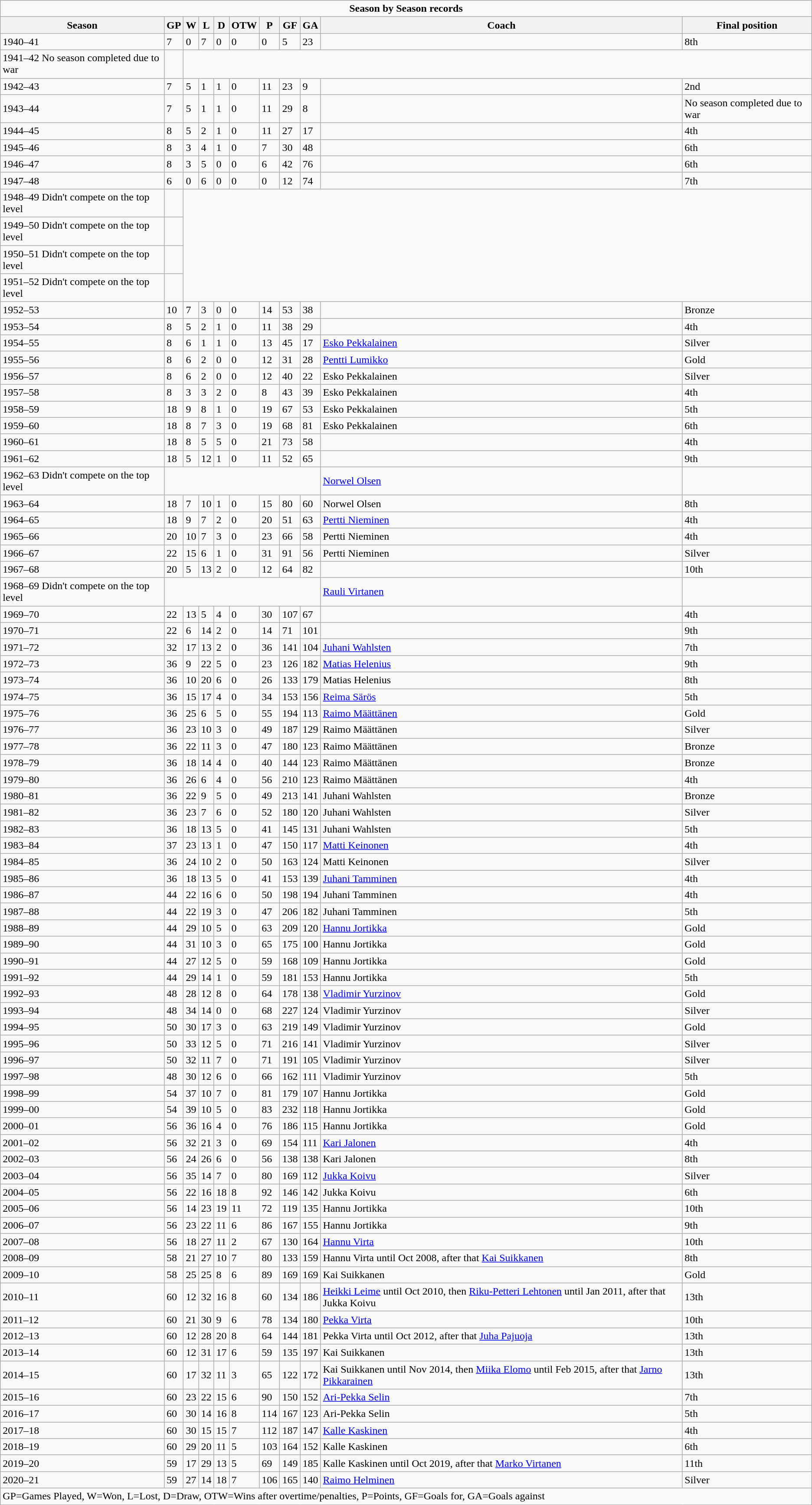<table class="wikitable">
<tr>
<td colspan="11" align="center"><strong>Season by Season records</strong></td>
</tr>
<tr>
<th>Season</th>
<th>GP</th>
<th>W</th>
<th>L</th>
<th>D</th>
<th>OTW</th>
<th>P</th>
<th>GF</th>
<th>GA</th>
<th>Coach</th>
<th>Final position</th>
</tr>
<tr>
<td>1940–41</td>
<td>7</td>
<td>0</td>
<td>7</td>
<td>0</td>
<td>0</td>
<td>0</td>
<td>5</td>
<td>23</td>
<td></td>
<td>8th</td>
</tr>
<tr>
<td>1941–42 No season completed due to war</td>
<td></td>
</tr>
<tr>
<td>1942–43</td>
<td>7</td>
<td>5</td>
<td>1</td>
<td>1</td>
<td>0</td>
<td>11</td>
<td>23</td>
<td>9</td>
<td></td>
<td>2nd</td>
</tr>
<tr>
<td>1943–44</td>
<td>7</td>
<td>5</td>
<td>1</td>
<td>1</td>
<td>0</td>
<td>11</td>
<td>29</td>
<td>8</td>
<td></td>
<td>No season completed due to war</td>
</tr>
<tr>
<td>1944–45</td>
<td>8</td>
<td>5</td>
<td>2</td>
<td>1</td>
<td>0</td>
<td>11</td>
<td>27</td>
<td>17</td>
<td></td>
<td>4th</td>
</tr>
<tr>
<td>1945–46</td>
<td>8</td>
<td>3</td>
<td>4</td>
<td>1</td>
<td>0</td>
<td>7</td>
<td>30</td>
<td>48</td>
<td></td>
<td>6th</td>
</tr>
<tr>
<td>1946–47</td>
<td>8</td>
<td>3</td>
<td>5</td>
<td>0</td>
<td>0</td>
<td>6</td>
<td>42</td>
<td>76</td>
<td></td>
<td>6th</td>
</tr>
<tr>
<td>1947–48</td>
<td>6</td>
<td>0</td>
<td>6</td>
<td>0</td>
<td>0</td>
<td>0</td>
<td>12</td>
<td>74</td>
<td></td>
<td>7th</td>
</tr>
<tr>
<td>1948–49 Didn't compete on the top level</td>
<td></td>
</tr>
<tr>
<td>1949–50 Didn't compete on the top level</td>
<td></td>
</tr>
<tr>
<td>1950–51 Didn't compete on the top level</td>
<td></td>
</tr>
<tr>
<td>1951–52 Didn't compete on the top level</td>
<td></td>
</tr>
<tr>
<td>1952–53</td>
<td>10</td>
<td>7</td>
<td>3</td>
<td>0</td>
<td>0</td>
<td>14</td>
<td>53</td>
<td>38</td>
<td></td>
<td>Bronze</td>
</tr>
<tr>
<td>1953–54</td>
<td>8</td>
<td>5</td>
<td>2</td>
<td>1</td>
<td>0</td>
<td>11</td>
<td>38</td>
<td>29</td>
<td></td>
<td>4th</td>
</tr>
<tr>
<td>1954–55</td>
<td>8</td>
<td>6</td>
<td>1</td>
<td>1</td>
<td>0</td>
<td>13</td>
<td>45</td>
<td>17</td>
<td><a href='#'>Esko Pekkalainen</a></td>
<td>Silver</td>
</tr>
<tr>
<td>1955–56</td>
<td>8</td>
<td>6</td>
<td>2</td>
<td>0</td>
<td>0</td>
<td>12</td>
<td>31</td>
<td>28</td>
<td><a href='#'>Pentti Lumikko</a></td>
<td>Gold</td>
</tr>
<tr>
<td>1956–57</td>
<td>8</td>
<td>6</td>
<td>2</td>
<td>0</td>
<td>0</td>
<td>12</td>
<td>40</td>
<td>22</td>
<td>Esko Pekkalainen</td>
<td>Silver</td>
</tr>
<tr>
<td>1957–58</td>
<td>8</td>
<td>3</td>
<td>3</td>
<td>2</td>
<td>0</td>
<td>8</td>
<td>43</td>
<td>39</td>
<td>Esko Pekkalainen</td>
<td>4th</td>
</tr>
<tr>
<td>1958–59</td>
<td>18</td>
<td>9</td>
<td>8</td>
<td>1</td>
<td>0</td>
<td>19</td>
<td>67</td>
<td>53</td>
<td>Esko Pekkalainen</td>
<td>5th</td>
</tr>
<tr>
<td>1959–60</td>
<td>18</td>
<td>8</td>
<td>7</td>
<td>3</td>
<td>0</td>
<td>19</td>
<td>68</td>
<td>81</td>
<td>Esko Pekkalainen</td>
<td>6th</td>
</tr>
<tr>
<td>1960–61</td>
<td>18</td>
<td>8</td>
<td>5</td>
<td>5</td>
<td>0</td>
<td>21</td>
<td>73</td>
<td>58</td>
<td></td>
<td>4th</td>
</tr>
<tr>
<td>1961–62</td>
<td>18</td>
<td>5</td>
<td>12</td>
<td>1</td>
<td>0</td>
<td>11</td>
<td>52</td>
<td>65</td>
<td></td>
<td>9th</td>
</tr>
<tr>
<td>1962–63 Didn't compete on the top level</td>
<td colspan="8"></td>
<td><a href='#'>Norwel Olsen</a></td>
</tr>
<tr>
<td>1963–64</td>
<td>18</td>
<td>7</td>
<td>10</td>
<td>1</td>
<td>0</td>
<td>15</td>
<td>80</td>
<td>60</td>
<td>Norwel Olsen</td>
<td>8th</td>
</tr>
<tr>
<td>1964–65</td>
<td>18</td>
<td>9</td>
<td>7</td>
<td>2</td>
<td>0</td>
<td>20</td>
<td>51</td>
<td>63</td>
<td><a href='#'>Pertti Nieminen</a></td>
<td>4th</td>
</tr>
<tr>
<td>1965–66</td>
<td>20</td>
<td>10</td>
<td>7</td>
<td>3</td>
<td>0</td>
<td>23</td>
<td>66</td>
<td>58</td>
<td>Pertti Nieminen</td>
<td>4th</td>
</tr>
<tr>
<td>1966–67</td>
<td>22</td>
<td>15</td>
<td>6</td>
<td>1</td>
<td>0</td>
<td>31</td>
<td>91</td>
<td>56</td>
<td>Pertti Nieminen</td>
<td>Silver</td>
</tr>
<tr>
<td>1967–68</td>
<td>20</td>
<td>5</td>
<td>13</td>
<td>2</td>
<td>0</td>
<td>12</td>
<td>64</td>
<td>82</td>
<td></td>
<td>10th</td>
</tr>
<tr>
<td>1968–69 Didn't compete on the top level</td>
<td colspan="8"></td>
<td><a href='#'>Rauli Virtanen</a></td>
</tr>
<tr>
<td>1969–70</td>
<td>22</td>
<td>13</td>
<td>5</td>
<td>4</td>
<td>0</td>
<td>30</td>
<td>107</td>
<td>67</td>
<td></td>
<td>4th</td>
</tr>
<tr>
<td>1970–71</td>
<td>22</td>
<td>6</td>
<td>14</td>
<td>2</td>
<td>0</td>
<td>14</td>
<td>71</td>
<td>101</td>
<td></td>
<td>9th</td>
</tr>
<tr>
<td>1971–72</td>
<td>32</td>
<td>17</td>
<td>13</td>
<td>2</td>
<td>0</td>
<td>36</td>
<td>141</td>
<td>104</td>
<td><a href='#'>Juhani Wahlsten</a></td>
<td>7th</td>
</tr>
<tr>
<td>1972–73</td>
<td>36</td>
<td>9</td>
<td>22</td>
<td>5</td>
<td>0</td>
<td>23</td>
<td>126</td>
<td>182</td>
<td><a href='#'>Matias Helenius</a></td>
<td>9th</td>
</tr>
<tr>
<td>1973–74</td>
<td>36</td>
<td>10</td>
<td>20</td>
<td>6</td>
<td>0</td>
<td>26</td>
<td>133</td>
<td>179</td>
<td>Matias Helenius</td>
<td>8th</td>
</tr>
<tr>
<td>1974–75</td>
<td>36</td>
<td>15</td>
<td>17</td>
<td>4</td>
<td>0</td>
<td>34</td>
<td>153</td>
<td>156</td>
<td><a href='#'>Reima Särös</a></td>
<td>5th</td>
</tr>
<tr>
<td>1975–76</td>
<td>36</td>
<td>25</td>
<td>6</td>
<td>5</td>
<td>0</td>
<td>55</td>
<td>194</td>
<td>113</td>
<td><a href='#'>Raimo Määttänen</a></td>
<td>Gold</td>
</tr>
<tr>
<td>1976–77</td>
<td>36</td>
<td>23</td>
<td>10</td>
<td>3</td>
<td>0</td>
<td>49</td>
<td>187</td>
<td>129</td>
<td>Raimo Määttänen</td>
<td>Silver</td>
</tr>
<tr>
<td>1977–78</td>
<td>36</td>
<td>22</td>
<td>11</td>
<td>3</td>
<td>0</td>
<td>47</td>
<td>180</td>
<td>123</td>
<td>Raimo Määttänen</td>
<td>Bronze</td>
</tr>
<tr>
<td>1978–79</td>
<td>36</td>
<td>18</td>
<td>14</td>
<td>4</td>
<td>0</td>
<td>40</td>
<td>144</td>
<td>123</td>
<td>Raimo Määttänen</td>
<td>Bronze</td>
</tr>
<tr>
<td>1979–80</td>
<td>36</td>
<td>26</td>
<td>6</td>
<td>4</td>
<td>0</td>
<td>56</td>
<td>210</td>
<td>123</td>
<td>Raimo Määttänen</td>
<td>4th</td>
</tr>
<tr>
<td>1980–81</td>
<td>36</td>
<td>22</td>
<td>9</td>
<td>5</td>
<td>0</td>
<td>49</td>
<td>213</td>
<td>141</td>
<td>Juhani Wahlsten</td>
<td>Bronze</td>
</tr>
<tr>
<td>1981–82</td>
<td>36</td>
<td>23</td>
<td>7</td>
<td>6</td>
<td>0</td>
<td>52</td>
<td>180</td>
<td>120</td>
<td>Juhani Wahlsten</td>
<td>Silver</td>
</tr>
<tr>
<td>1982–83</td>
<td>36</td>
<td>18</td>
<td>13</td>
<td>5</td>
<td>0</td>
<td>41</td>
<td>145</td>
<td>131</td>
<td>Juhani Wahlsten</td>
<td>5th</td>
</tr>
<tr>
<td>1983–84</td>
<td>37</td>
<td>23</td>
<td>13</td>
<td>1</td>
<td>0</td>
<td>47</td>
<td>150</td>
<td>117</td>
<td><a href='#'>Matti Keinonen</a></td>
<td>4th</td>
</tr>
<tr>
<td>1984–85</td>
<td>36</td>
<td>24</td>
<td>10</td>
<td>2</td>
<td>0</td>
<td>50</td>
<td>163</td>
<td>124</td>
<td>Matti Keinonen</td>
<td>Silver</td>
</tr>
<tr>
<td>1985–86</td>
<td>36</td>
<td>18</td>
<td>13</td>
<td>5</td>
<td>0</td>
<td>41</td>
<td>153</td>
<td>139</td>
<td><a href='#'>Juhani Tamminen</a></td>
<td>4th</td>
</tr>
<tr>
<td>1986–87</td>
<td>44</td>
<td>22</td>
<td>16</td>
<td>6</td>
<td>0</td>
<td>50</td>
<td>198</td>
<td>194</td>
<td>Juhani Tamminen</td>
<td>4th</td>
</tr>
<tr>
<td>1987–88</td>
<td>44</td>
<td>22</td>
<td>19</td>
<td>3</td>
<td>0</td>
<td>47</td>
<td>206</td>
<td>182</td>
<td>Juhani Tamminen</td>
<td>5th</td>
</tr>
<tr>
<td>1988–89</td>
<td>44</td>
<td>29</td>
<td>10</td>
<td>5</td>
<td>0</td>
<td>63</td>
<td>209</td>
<td>120</td>
<td><a href='#'>Hannu Jortikka</a></td>
<td>Gold</td>
</tr>
<tr>
<td>1989–90</td>
<td>44</td>
<td>31</td>
<td>10</td>
<td>3</td>
<td>0</td>
<td>65</td>
<td>175</td>
<td>100</td>
<td>Hannu Jortikka</td>
<td>Gold</td>
</tr>
<tr>
<td>1990–91</td>
<td>44</td>
<td>27</td>
<td>12</td>
<td>5</td>
<td>0</td>
<td>59</td>
<td>168</td>
<td>109</td>
<td>Hannu Jortikka</td>
<td>Gold</td>
</tr>
<tr>
<td>1991–92</td>
<td>44</td>
<td>29</td>
<td>14</td>
<td>1</td>
<td>0</td>
<td>59</td>
<td>181</td>
<td>153</td>
<td>Hannu Jortikka</td>
<td>5th</td>
</tr>
<tr>
<td>1992–93</td>
<td>48</td>
<td>28</td>
<td>12</td>
<td>8</td>
<td>0</td>
<td>64</td>
<td>178</td>
<td>138</td>
<td><a href='#'>Vladimir Yurzinov</a></td>
<td>Gold</td>
</tr>
<tr>
<td>1993–94</td>
<td>48</td>
<td>34</td>
<td>14</td>
<td>0</td>
<td>0</td>
<td>68</td>
<td>227</td>
<td>124</td>
<td>Vladimir Yurzinov</td>
<td>Silver</td>
</tr>
<tr>
<td>1994–95</td>
<td>50</td>
<td>30</td>
<td>17</td>
<td>3</td>
<td>0</td>
<td>63</td>
<td>219</td>
<td>149</td>
<td>Vladimir Yurzinov</td>
<td>Gold</td>
</tr>
<tr>
<td>1995–96</td>
<td>50</td>
<td>33</td>
<td>12</td>
<td>5</td>
<td>0</td>
<td>71</td>
<td>216</td>
<td>141</td>
<td>Vladimir Yurzinov</td>
<td>Silver</td>
</tr>
<tr>
<td>1996–97</td>
<td>50</td>
<td>32</td>
<td>11</td>
<td>7</td>
<td>0</td>
<td>71</td>
<td>191</td>
<td>105</td>
<td>Vladimir Yurzinov</td>
<td>Silver</td>
</tr>
<tr>
<td>1997–98</td>
<td>48</td>
<td>30</td>
<td>12</td>
<td>6</td>
<td>0</td>
<td>66</td>
<td>162</td>
<td>111</td>
<td>Vladimir Yurzinov</td>
<td>5th</td>
</tr>
<tr>
<td>1998–99</td>
<td>54</td>
<td>37</td>
<td>10</td>
<td>7</td>
<td>0</td>
<td>81</td>
<td>179</td>
<td>107</td>
<td>Hannu Jortikka</td>
<td>Gold</td>
</tr>
<tr>
<td>1999–00</td>
<td>54</td>
<td>39</td>
<td>10</td>
<td>5</td>
<td>0</td>
<td>83</td>
<td>232</td>
<td>118</td>
<td>Hannu Jortikka</td>
<td>Gold</td>
</tr>
<tr>
<td>2000–01</td>
<td>56</td>
<td>36</td>
<td>16</td>
<td>4</td>
<td>0</td>
<td>76</td>
<td>186</td>
<td>115</td>
<td>Hannu Jortikka</td>
<td>Gold</td>
</tr>
<tr>
<td>2001–02</td>
<td>56</td>
<td>32</td>
<td>21</td>
<td>3</td>
<td>0</td>
<td>69</td>
<td>154</td>
<td>111</td>
<td><a href='#'>Kari Jalonen</a></td>
<td>4th</td>
</tr>
<tr>
<td>2002–03</td>
<td>56</td>
<td>24</td>
<td>26</td>
<td>6</td>
<td>0</td>
<td>56</td>
<td>138</td>
<td>138</td>
<td>Kari Jalonen</td>
<td>8th</td>
</tr>
<tr>
<td>2003–04</td>
<td>56</td>
<td>35</td>
<td>14</td>
<td>7</td>
<td>0</td>
<td>80</td>
<td>169</td>
<td>112</td>
<td><a href='#'>Jukka Koivu</a></td>
<td>Silver</td>
</tr>
<tr>
<td>2004–05</td>
<td>56</td>
<td>22</td>
<td>16</td>
<td>18</td>
<td>8</td>
<td>92</td>
<td>146</td>
<td>142</td>
<td>Jukka Koivu</td>
<td>6th</td>
</tr>
<tr>
<td>2005–06</td>
<td>56</td>
<td>14</td>
<td>23</td>
<td>19</td>
<td>11</td>
<td>72</td>
<td>119</td>
<td>135</td>
<td>Hannu Jortikka</td>
<td>10th</td>
</tr>
<tr>
<td>2006–07</td>
<td>56</td>
<td>23</td>
<td>22</td>
<td>11</td>
<td>6</td>
<td>86</td>
<td>167</td>
<td>155</td>
<td>Hannu Jortikka</td>
<td>9th</td>
</tr>
<tr>
<td>2007–08</td>
<td>56</td>
<td>18</td>
<td>27</td>
<td>11</td>
<td>2</td>
<td>67</td>
<td>130</td>
<td>164</td>
<td><a href='#'>Hannu Virta</a></td>
<td>10th</td>
</tr>
<tr>
<td>2008–09</td>
<td>58</td>
<td>21</td>
<td>27</td>
<td>10</td>
<td>7</td>
<td>80</td>
<td>133</td>
<td>159</td>
<td>Hannu Virta until Oct 2008, after that <a href='#'>Kai Suikkanen</a></td>
<td>8th</td>
</tr>
<tr>
<td>2009–10</td>
<td>58</td>
<td>25</td>
<td>25</td>
<td>8</td>
<td>6</td>
<td>89</td>
<td>169</td>
<td>169</td>
<td>Kai Suikkanen</td>
<td>Gold</td>
</tr>
<tr>
<td>2010–11</td>
<td>60</td>
<td>12</td>
<td>32</td>
<td>16</td>
<td>8</td>
<td>60</td>
<td>134</td>
<td>186</td>
<td><a href='#'>Heikki Leime</a> until Oct 2010, then <a href='#'>Riku-Petteri Lehtonen</a> until Jan 2011, after that Jukka Koivu</td>
<td>13th</td>
</tr>
<tr>
<td>2011–12</td>
<td>60</td>
<td>21</td>
<td>30</td>
<td>9</td>
<td>6</td>
<td>78</td>
<td>134</td>
<td>180</td>
<td><a href='#'>Pekka Virta</a></td>
<td>10th</td>
</tr>
<tr>
<td>2012–13</td>
<td>60</td>
<td>12</td>
<td>28</td>
<td>20</td>
<td>8</td>
<td>64</td>
<td>144</td>
<td>181</td>
<td>Pekka Virta until Oct 2012, after that <a href='#'>Juha Pajuoja</a></td>
<td>13th</td>
</tr>
<tr>
<td>2013–14</td>
<td>60</td>
<td>12</td>
<td>31</td>
<td>17</td>
<td>6</td>
<td>59</td>
<td>135</td>
<td>197</td>
<td>Kai Suikkanen</td>
<td>13th</td>
</tr>
<tr>
<td>2014–15</td>
<td>60</td>
<td>17</td>
<td>32</td>
<td>11</td>
<td>3</td>
<td>65</td>
<td>122</td>
<td>172</td>
<td>Kai Suikkanen until Nov 2014, then <a href='#'>Miika Elomo</a> until Feb 2015, after that <a href='#'>Jarno Pikkarainen</a></td>
<td>13th</td>
</tr>
<tr>
<td>2015–16</td>
<td>60</td>
<td>23</td>
<td>22</td>
<td>15</td>
<td>6</td>
<td>90</td>
<td>150</td>
<td>152</td>
<td><a href='#'>Ari-Pekka Selin</a></td>
<td>7th</td>
</tr>
<tr>
<td>2016–17</td>
<td>60</td>
<td>30</td>
<td>14</td>
<td>16</td>
<td>8</td>
<td>114</td>
<td>167</td>
<td>123</td>
<td>Ari-Pekka Selin</td>
<td>5th</td>
</tr>
<tr>
<td>2017–18</td>
<td>60</td>
<td>30</td>
<td>15</td>
<td>15</td>
<td>7</td>
<td>112</td>
<td>187</td>
<td>147</td>
<td><a href='#'>Kalle Kaskinen</a></td>
<td>4th</td>
</tr>
<tr>
<td>2018–19</td>
<td>60</td>
<td>29</td>
<td>20</td>
<td>11</td>
<td>5</td>
<td>103</td>
<td>164</td>
<td>152</td>
<td>Kalle Kaskinen</td>
<td>6th</td>
</tr>
<tr>
<td>2019–20</td>
<td>59</td>
<td>17</td>
<td>29</td>
<td>13</td>
<td>5</td>
<td>69</td>
<td>149</td>
<td>185</td>
<td>Kalle Kaskinen until Oct 2019, after that <a href='#'>Marko Virtanen</a></td>
<td>11th</td>
</tr>
<tr>
<td>2020–21</td>
<td>59</td>
<td>27</td>
<td>14</td>
<td>18</td>
<td>7</td>
<td>106</td>
<td>165</td>
<td>140</td>
<td><a href='#'>Raimo Helminen</a></td>
<td>Silver</td>
</tr>
<tr>
<td colspan="11">GP=Games Played, W=Won, L=Lost, D=Draw, OTW=Wins after overtime/penalties, P=Points, GF=Goals for, GA=Goals against</td>
</tr>
</table>
